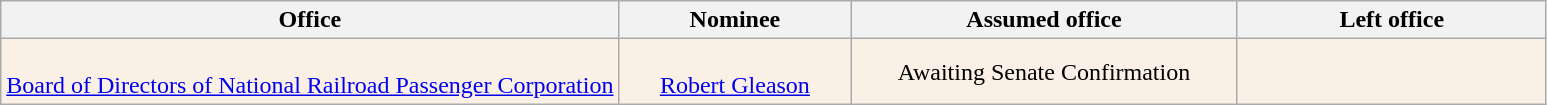<table class="wikitable sortable" style="text-align:center">
<tr>
<th style="width:40%;">Office</th>
<th style="width:15%;">Nominee</th>
<th style="width:25%;" data-sort- type="date">Assumed office</th>
<th style="width:20%;" data-sort- type="date">Left office</th>
</tr>
<tr style="background:linen">
<td><br><a href='#'>Board of Directors of National Railroad Passenger Corporation</a></td>
<td><br><a href='#'>Robert Gleason</a></td>
<td>Awaiting Senate Confirmation</td>
<td></td>
</tr>
</table>
